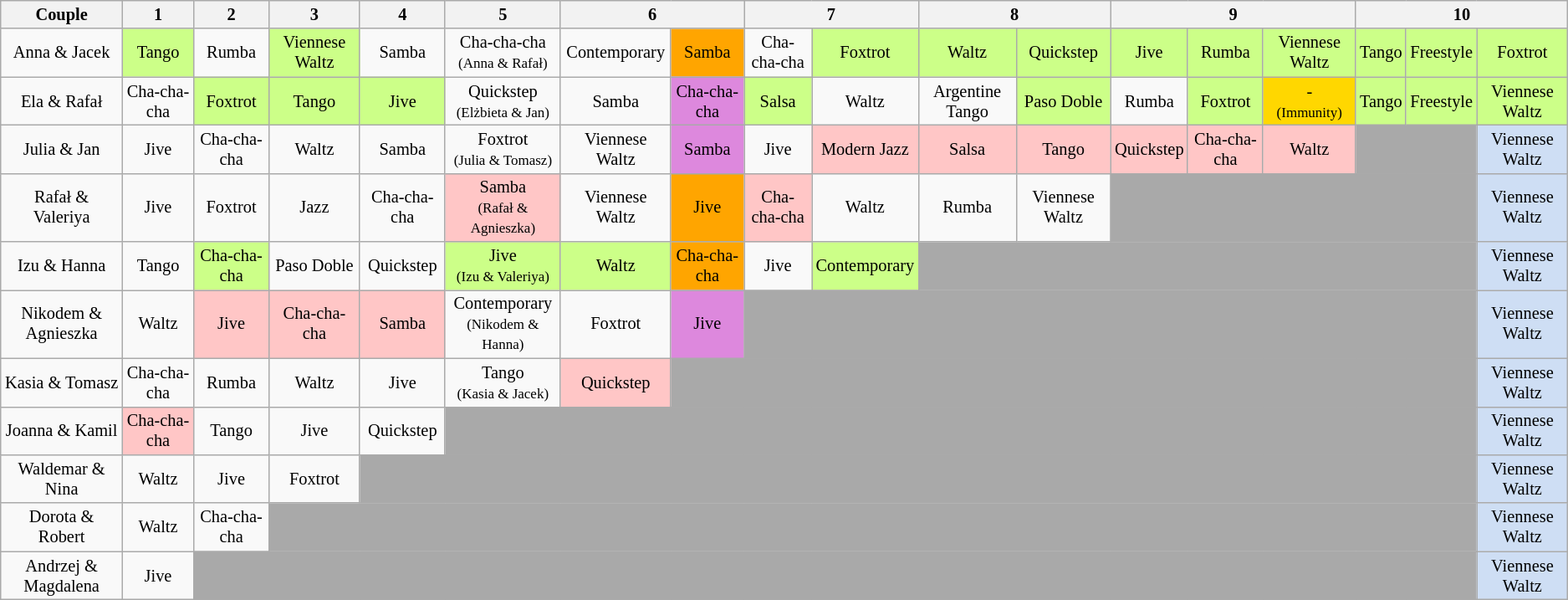<table class="wikitable" style="text-align:center; font-size:85%; line-height:16px">
<tr>
<th>Couple</th>
<th>1</th>
<th>2</th>
<th>3</th>
<th>4</th>
<th>5</th>
<th colspan=2>6</th>
<th colspan=2>7</th>
<th colspan=2>8</th>
<th colspan=3>9</th>
<th colspan=3>10</th>
</tr>
<tr>
<td>Anna & Jacek</td>
<td style="background:#ccff88;">Tango</td>
<td>Rumba</td>
<td style="background:#ccff88;">Viennese Waltz</td>
<td>Samba</td>
<td>Cha-cha-cha<br><small>(Anna & Rafał)</small></td>
<td>Contemporary</td>
<td style="background:orange">Samba</td>
<td>Cha-cha-cha</td>
<td style="background:#ccff88;">Foxtrot</td>
<td style="background:#ccff88;">Waltz</td>
<td style="background:#ccff88;">Quickstep</td>
<td style="background:#ccff88;">Jive</td>
<td style="background:#ccff88;">Rumba</td>
<td style="background:#ccff88;">Viennese Waltz</td>
<td style="background:#ccff88;">Tango</td>
<td style="background:#ccff88;">Freestyle</td>
<td style="background:#ccff88;">Foxtrot</td>
</tr>
<tr>
<td>Ela & Rafał</td>
<td>Cha-cha-cha</td>
<td style="background:#ccff88;">Foxtrot</td>
<td style="background:#ccff88;">Tango</td>
<td style="background:#ccff88;">Jive</td>
<td>Quickstep<br><small>(Elżbieta & Jan)</small></td>
<td>Samba</td>
<td style="background:#dd88dd">Cha-cha-cha</td>
<td style="background:#ccff88;">Salsa</td>
<td>Waltz</td>
<td>Argentine Tango</td>
<td style="background:#ccff88;">Paso Doble</td>
<td>Rumba</td>
<td style="background:#ccff88;">Foxtrot</td>
<td style="background:gold;">-<br><small>(Immunity)</small></td>
<td style="background:#ccff88;">Tango</td>
<td style="background:#ccff88;">Freestyle</td>
<td style="background:#ccff88;">Viennese Waltz</td>
</tr>
<tr>
<td>Julia & Jan</td>
<td>Jive</td>
<td>Cha-cha-cha</td>
<td>Waltz</td>
<td>Samba</td>
<td>Foxtrot<br><small>(Julia & Tomasz)</small></td>
<td>Viennese Waltz</td>
<td style="background:#dd88dd">Samba</td>
<td>Jive</td>
<td style="background:#ffc6c6;">Modern Jazz</td>
<td style="background:#ffc6c6;">Salsa</td>
<td style="background:#ffc6c6;">Tango</td>
<td style="background:#ffc6c6;">Quickstep</td>
<td style="background:#ffc6c6;">Cha-cha-cha</td>
<td style="background:#ffc6c6;">Waltz</td>
<td style="background:darkgray" colspan="2"></td>
<td style="background:#CEDEF4;">Viennese Waltz</td>
</tr>
<tr>
<td>Rafał & Valeriya</td>
<td>Jive</td>
<td>Foxtrot</td>
<td>Jazz</td>
<td>Cha-cha-cha</td>
<td style="background:#ffc6c6;">Samba<br><small>(Rafał & Agnieszka)</small></td>
<td>Viennese Waltz</td>
<td style="background:orange">Jive</td>
<td style="background:#ffc6c6;">Cha-cha-cha</td>
<td>Waltz</td>
<td>Rumba</td>
<td>Viennese Waltz</td>
<td style="background:darkgray" colspan="5"></td>
<td style="background:#CEDEF4;">Viennese Waltz</td>
</tr>
<tr>
<td>Izu & Hanna</td>
<td>Tango</td>
<td style="background:#ccff88;">Cha-cha-cha</td>
<td>Paso Doble</td>
<td>Quickstep</td>
<td style="background:#ccff88;">Jive<br><small>(Izu & Valeriya)</small></td>
<td style="background:#ccff88;">Waltz</td>
<td style="background:orange">Cha-cha-cha</td>
<td>Jive</td>
<td style="background:#ccff88;">Contemporary</td>
<td style="background:darkgray" colspan="7"></td>
<td style="background:#CEDEF4;">Viennese Waltz</td>
</tr>
<tr>
<td>Nikodem & Agnieszka</td>
<td>Waltz</td>
<td style="background:#ffc6c6;">Jive</td>
<td style="background:#ffc6c6;">Cha-cha-cha</td>
<td style="background:#ffc6c6;">Samba</td>
<td>Contemporary<br><small>(Nikodem & Hanna)</small></td>
<td>Foxtrot</td>
<td style="background:#dd88dd">Jive</td>
<td style="background:darkgray" colspan="9"></td>
<td style="background:#CEDEF4;">Viennese Waltz</td>
</tr>
<tr>
<td>Kasia & Tomasz</td>
<td>Cha-cha-cha</td>
<td>Rumba</td>
<td>Waltz</td>
<td>Jive</td>
<td>Tango<br><small>(Kasia & Jacek)</small></td>
<td style="background:#ffc6c6;">Quickstep</td>
<td style="background:darkgray" colspan="10"></td>
<td style="background:#CEDEF4;">Viennese Waltz</td>
</tr>
<tr>
<td>Joanna & Kamil</td>
<td style="background:#ffc6c6;">Cha-cha-cha</td>
<td>Tango</td>
<td>Jive</td>
<td>Quickstep</td>
<td style="background:darkgray" colspan="12"></td>
<td style="background:#CEDEF4;">Viennese Waltz</td>
</tr>
<tr>
<td>Waldemar & Nina</td>
<td>Waltz</td>
<td>Jive</td>
<td>Foxtrot</td>
<td style="background:darkgray" colspan="13"></td>
<td style="background:#CEDEF4;">Viennese Waltz</td>
</tr>
<tr>
<td>Dorota & Robert</td>
<td>Waltz</td>
<td>Cha-cha-cha</td>
<td style="background:darkgray" colspan="14"></td>
<td style="background:#CEDEF4;">Viennese Waltz</td>
</tr>
<tr>
<td>Andrzej & Magdalena</td>
<td>Jive</td>
<td style="background:darkgray" colspan="15"></td>
<td style="background:#CEDEF4;">Viennese Waltz</td>
</tr>
</table>
